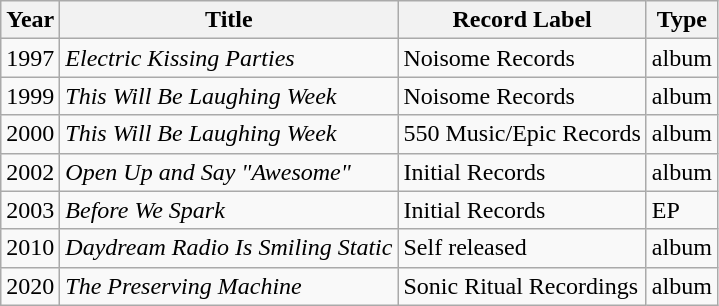<table class="wikitable" border="1">
<tr>
<th>Year</th>
<th>Title</th>
<th>Record Label</th>
<th>Type</th>
</tr>
<tr>
<td>1997</td>
<td><em>Electric Kissing Parties</em></td>
<td>Noisome Records</td>
<td>album</td>
</tr>
<tr>
<td>1999</td>
<td><em>This Will Be Laughing Week</em></td>
<td>Noisome Records</td>
<td>album</td>
</tr>
<tr>
<td>2000</td>
<td><em>This Will Be Laughing Week</em></td>
<td>550 Music/Epic Records</td>
<td>album</td>
</tr>
<tr>
<td>2002</td>
<td><em>Open Up and Say "Awesome"</em></td>
<td>Initial Records</td>
<td>album</td>
</tr>
<tr>
<td>2003</td>
<td><em>Before We Spark</em></td>
<td>Initial Records</td>
<td>EP</td>
</tr>
<tr>
<td>2010</td>
<td><em>Daydream Radio Is Smiling Static</em></td>
<td>Self released</td>
<td>album</td>
</tr>
<tr>
<td>2020</td>
<td><em>The Preserving Machine</em></td>
<td>Sonic Ritual Recordings</td>
<td>album</td>
</tr>
</table>
